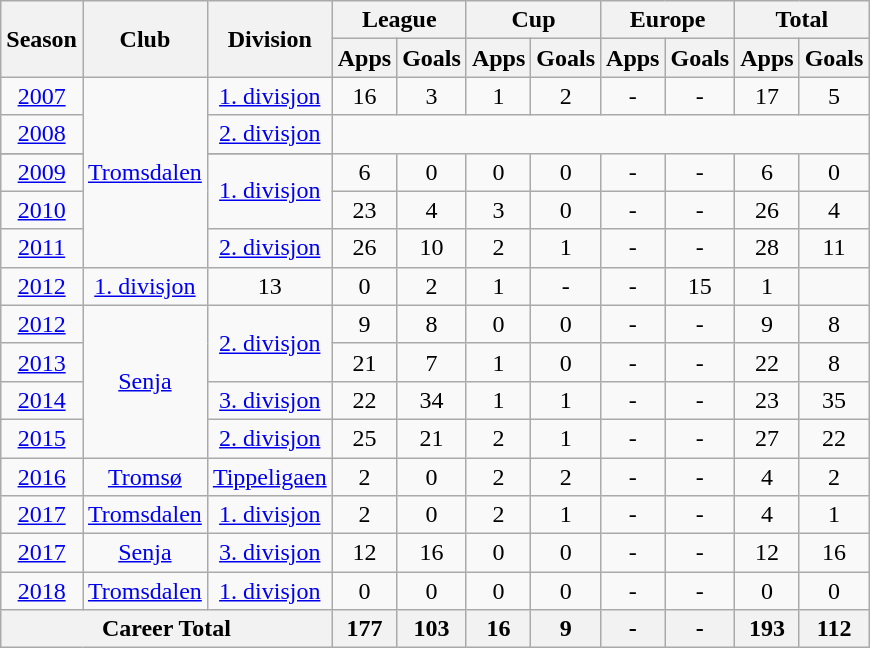<table class="wikitable" style="text-align: center;">
<tr>
<th rowspan="2">Season</th>
<th rowspan="2">Club</th>
<th rowspan="2">Division</th>
<th colspan="2">League</th>
<th colspan="2">Cup</th>
<th colspan="2">Europe</th>
<th colspan="2">Total</th>
</tr>
<tr>
<th>Apps</th>
<th>Goals</th>
<th>Apps</th>
<th>Goals</th>
<th>Apps</th>
<th>Goals</th>
<th>Apps</th>
<th>Goals</th>
</tr>
<tr>
<td><a href='#'>2007</a></td>
<td rowspan="6" valign="center"><a href='#'>Tromsdalen</a></td>
<td rowspan="1" valign="center"><a href='#'>1. divisjon</a></td>
<td>16</td>
<td>3</td>
<td>1</td>
<td>2</td>
<td>-</td>
<td>-</td>
<td>17</td>
<td>5</td>
</tr>
<tr>
<td><a href='#'>2008</a></td>
<td rowspan="1" valign="center"><a href='#'>2. divisjon</a></td>
</tr>
<tr ||-||-||-||-||-||-||->
</tr>
<tr>
<td><a href='#'>2009</a></td>
<td rowspan="2" valign="center"><a href='#'>1. divisjon</a></td>
<td>6</td>
<td>0</td>
<td>0</td>
<td>0</td>
<td>-</td>
<td>-</td>
<td>6</td>
<td>0</td>
</tr>
<tr>
<td><a href='#'>2010</a></td>
<td>23</td>
<td>4</td>
<td>3</td>
<td>0</td>
<td>-</td>
<td>-</td>
<td>26</td>
<td>4</td>
</tr>
<tr>
<td><a href='#'>2011</a></td>
<td rowspan="1" valign="center"><a href='#'>2. divisjon</a></td>
<td>26</td>
<td>10</td>
<td>2</td>
<td>1</td>
<td>-</td>
<td>-</td>
<td>28</td>
<td>11</td>
</tr>
<tr>
<td><a href='#'>2012</a></td>
<td rowspan="1" valign="center"><a href='#'>1. divisjon</a></td>
<td>13</td>
<td>0</td>
<td>2</td>
<td>1</td>
<td>-</td>
<td>-</td>
<td>15</td>
<td>1</td>
</tr>
<tr>
<td><a href='#'>2012</a></td>
<td rowspan="4" valign="center"><a href='#'>Senja</a></td>
<td rowspan="2" valign="center"><a href='#'>2. divisjon</a></td>
<td>9</td>
<td>8</td>
<td>0</td>
<td>0</td>
<td>-</td>
<td>-</td>
<td>9</td>
<td>8</td>
</tr>
<tr>
<td><a href='#'>2013</a></td>
<td>21</td>
<td>7</td>
<td>1</td>
<td>0</td>
<td>-</td>
<td>-</td>
<td>22</td>
<td>8</td>
</tr>
<tr>
<td><a href='#'>2014</a></td>
<td rowspan="1" valign="center"><a href='#'>3. divisjon</a></td>
<td>22</td>
<td>34</td>
<td>1</td>
<td>1</td>
<td>-</td>
<td>-</td>
<td>23</td>
<td>35</td>
</tr>
<tr>
<td><a href='#'>2015</a></td>
<td rowspan="1" valign="center"><a href='#'>2. divisjon</a></td>
<td>25</td>
<td>21</td>
<td>2</td>
<td>1</td>
<td>-</td>
<td>-</td>
<td>27</td>
<td>22</td>
</tr>
<tr>
<td><a href='#'>2016</a></td>
<td rowspan="1" valign="center"><a href='#'>Tromsø</a></td>
<td rowspan="1" valign="center"><a href='#'>Tippeligaen</a></td>
<td>2</td>
<td>0</td>
<td>2</td>
<td>2</td>
<td>-</td>
<td>-</td>
<td>4</td>
<td>2</td>
</tr>
<tr>
<td><a href='#'>2017</a></td>
<td rowspan="1" valign="center"><a href='#'>Tromsdalen</a></td>
<td rowspan="1" valign="center"><a href='#'>1. divisjon</a></td>
<td>2</td>
<td>0</td>
<td>2</td>
<td>1</td>
<td>-</td>
<td>-</td>
<td>4</td>
<td>1</td>
</tr>
<tr>
<td><a href='#'>2017</a></td>
<td rowspan="1" valign="center"><a href='#'>Senja</a></td>
<td rowspan="1" valign="center"><a href='#'>3. divisjon</a></td>
<td>12</td>
<td>16</td>
<td>0</td>
<td>0</td>
<td>-</td>
<td>-</td>
<td>12</td>
<td>16</td>
</tr>
<tr>
<td><a href='#'>2018</a></td>
<td rowspan="1" valign="center"><a href='#'>Tromsdalen</a></td>
<td rowspan="1" valign="center"><a href='#'>1. divisjon</a></td>
<td>0</td>
<td>0</td>
<td>0</td>
<td>0</td>
<td>-</td>
<td>-</td>
<td>0</td>
<td>0</td>
</tr>
<tr>
<th colspan="3">Career Total</th>
<th>177</th>
<th>103</th>
<th>16</th>
<th>9</th>
<th>-</th>
<th>-</th>
<th>193</th>
<th>112</th>
</tr>
</table>
